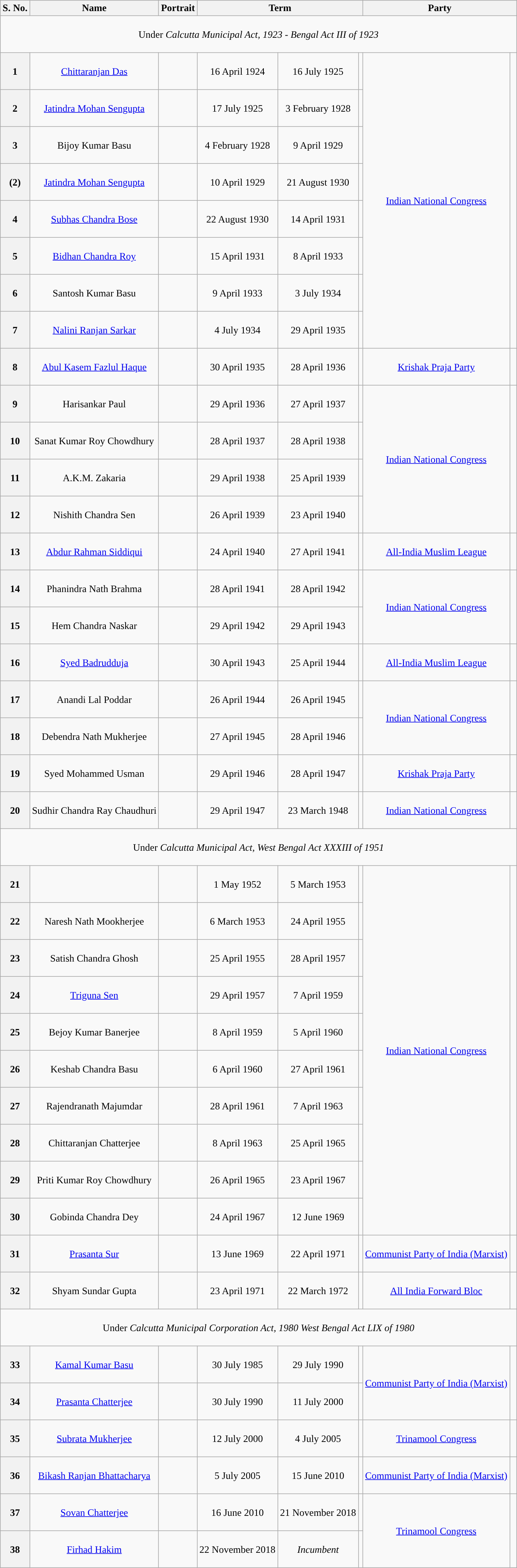<table class="wikitable sortable">
<tr>
<th scope="col">S. No.</th>
<th colspan=1>Name</th>
<th colspan=1>Portrait</th>
<th colspan=3>Term</th>
<th colspan=2>Party</th>
</tr>
<tr style="text-align:center; height:60px;">
<td colspan="8" align=center>Under <em>Calcutta Municipal Act, 1923 - Bengal Act III of 1923</em></td>
</tr>
<tr - style="text-align:center; height:60px;">
<th>1</th>
<td><a href='#'>Chittaranjan Das</a></td>
<td></td>
<td>16 April 1924</td>
<td>16 July 1925</td>
<td></td>
<td rowspan="8"><a href='#'>Indian National Congress</a></td>
<td width="4px" rowspan="8" style="background-color: "></td>
</tr>
<tr style="text-align:center; height:60px;">
<th>2</th>
<td><a href='#'>Jatindra Mohan Sengupta</a></td>
<td></td>
<td>17 July 1925</td>
<td>3 February 1928</td>
<td></td>
</tr>
<tr style="text-align:center; height:60px;">
<th>3</th>
<td>Bijoy Kumar Basu</td>
<td></td>
<td>4 February 1928</td>
<td>9 April 1929</td>
<td></td>
</tr>
<tr style="text-align:center; height:60px;">
<th>(2)</th>
<td><a href='#'>Jatindra Mohan Sengupta</a></td>
<td></td>
<td>10 April 1929</td>
<td>21 August 1930</td>
<td></td>
</tr>
<tr style="text-align:center; height:60px;">
<th>4</th>
<td><a href='#'>Subhas Chandra Bose</a></td>
<td></td>
<td>22 August 1930</td>
<td>14 April 1931</td>
<td></td>
</tr>
<tr style="text-align:center; height:60px;">
<th>5</th>
<td><a href='#'>Bidhan Chandra Roy</a></td>
<td></td>
<td>15 April 1931</td>
<td>8 April 1933</td>
<td></td>
</tr>
<tr style="text-align:center; height:60px;">
<th>6</th>
<td>Santosh Kumar Basu</td>
<td></td>
<td>9 April 1933</td>
<td>3 July 1934</td>
<td></td>
</tr>
<tr style="text-align:center; height:60px;">
<th>7</th>
<td><a href='#'>Nalini Ranjan Sarkar</a></td>
<td></td>
<td>4 July 1934</td>
<td>29 April 1935</td>
<td></td>
</tr>
<tr style="text-align:center; height:60px;">
<th>8</th>
<td><a href='#'>Abul Kasem Fazlul Haque</a></td>
<td></td>
<td>30 April 1935</td>
<td>28 April 1936</td>
<td></td>
<td><a href='#'>Krishak Praja Party</a></td>
<td width="4px" style="background-color: "></td>
</tr>
<tr style="text-align:center; height:60px;">
<th>9</th>
<td>Harisankar Paul</td>
<td></td>
<td>29 April 1936</td>
<td>27 April 1937</td>
<td></td>
<td rowspan="4"><a href='#'>Indian National Congress</a></td>
<td width="4px" rowspan=4 style="background-color: "></td>
</tr>
<tr style="text-align:center; height:60px;">
<th>10</th>
<td>Sanat Kumar Roy Chowdhury</td>
<td></td>
<td>28 April 1937</td>
<td>28 April 1938</td>
<td></td>
</tr>
<tr style="text-align:center; height:60px;">
<th>11</th>
<td>A.K.M. Zakaria</td>
<td></td>
<td>29 April 1938</td>
<td>25 April 1939</td>
<td></td>
</tr>
<tr style="text-align:center; height:60px;">
<th>12</th>
<td>Nishith Chandra Sen</td>
<td></td>
<td>26 April 1939</td>
<td>23 April 1940</td>
<td></td>
</tr>
<tr style="text-align:center; height:60px;">
<th>13</th>
<td><a href='#'>Abdur Rahman Siddiqui</a></td>
<td></td>
<td>24 April 1940</td>
<td>27 April 1941</td>
<td></td>
<td><a href='#'>All-India Muslim League</a></td>
<td width="4px" style="background-color: "></td>
</tr>
<tr style="text-align:center; height:60px;">
<th>14</th>
<td>Phanindra Nath Brahma</td>
<td></td>
<td>28 April 1941</td>
<td>28 April 1942</td>
<td></td>
<td rowspan="2"><a href='#'>Indian National Congress</a></td>
<td width="4px" rowspan=2 style="background-color: "></td>
</tr>
<tr style="text-align:center; height:60px;">
<th>15</th>
<td>Hem Chandra Naskar</td>
<td></td>
<td>29 April 1942</td>
<td>29 April 1943</td>
<td></td>
</tr>
<tr style="text-align:center; height:60px;">
<th>16</th>
<td><a href='#'>Syed Badrudduja</a></td>
<td></td>
<td>30 April 1943</td>
<td>25 April 1944</td>
<td></td>
<td><a href='#'>All-India Muslim League</a></td>
<td width="4px" style="background-color: "></td>
</tr>
<tr style="text-align:center; height:60px;">
<th>17</th>
<td>Anandi Lal Poddar</td>
<td></td>
<td>26 April 1944</td>
<td>26 April 1945</td>
<td></td>
<td rowspan="2"><a href='#'>Indian National Congress</a></td>
<td width="4px" rowspan=2 style="background-color: "></td>
</tr>
<tr style="text-align:center; height:60px;">
<th>18</th>
<td>Debendra Nath Mukherjee</td>
<td></td>
<td>27 April 1945</td>
<td>28 April 1946</td>
<td></td>
</tr>
<tr style="text-align:center; height:60px;">
<th>19</th>
<td>Syed Mohammed Usman</td>
<td></td>
<td>29 April 1946</td>
<td>28 April 1947</td>
<td></td>
<td><a href='#'>Krishak Praja Party</a></td>
<td width="4px" style="background-color: "></td>
</tr>
<tr style="text-align:center; height:60px;">
<th>20</th>
<td>Sudhir Chandra Ray Chaudhuri</td>
<td></td>
<td>29 April 1947</td>
<td>23 March 1948</td>
<td></td>
<td><a href='#'>Indian National Congress</a></td>
<td width="4px" style="background-color: "></td>
</tr>
<tr style="text-align:center; height:60px;">
<td colspan="8" align=center>Under <em>Calcutta Municipal Act, West Bengal Act XXXIII of 1951</em></td>
</tr>
<tr style="text-align:center; height:60px;">
<th>21</th>
<td></td>
<td></td>
<td>1 May 1952</td>
<td>5 March 1953</td>
<td></td>
<td rowspan="10"><a href='#'>Indian National Congress</a></td>
<td width="4px" rowspan=10 style="background-color: "></td>
</tr>
<tr style="text-align:center; height:60px;">
<th>22</th>
<td>Naresh Nath Mookherjee</td>
<td></td>
<td>6 March 1953</td>
<td>24 April 1955</td>
<td></td>
</tr>
<tr style="text-align:center; height:60px;">
<th>23</th>
<td>Satish Chandra Ghosh</td>
<td></td>
<td>25 April 1955</td>
<td>28 April 1957</td>
<td></td>
</tr>
<tr style="text-align:center; height:60px;">
<th>24</th>
<td><a href='#'>Triguna Sen</a></td>
<td></td>
<td>29 April 1957</td>
<td>7 April 1959</td>
<td></td>
</tr>
<tr style="text-align:center; height:60px;">
<th>25</th>
<td>Bejoy Kumar Banerjee</td>
<td></td>
<td>8 April 1959</td>
<td>5 April 1960</td>
<td></td>
</tr>
<tr style="text-align:center; height:60px;">
<th>26</th>
<td>Keshab Chandra Basu</td>
<td></td>
<td>6 April 1960</td>
<td>27 April 1961</td>
<td></td>
</tr>
<tr style="text-align:center; height:60px;">
<th>27</th>
<td>Rajendranath Majumdar</td>
<td></td>
<td>28 April 1961</td>
<td>7 April 1963</td>
<td></td>
</tr>
<tr style="text-align:center; height:60px;">
<th>28</th>
<td>Chittaranjan Chatterjee</td>
<td></td>
<td>8 April 1963</td>
<td>25 April 1965</td>
<td></td>
</tr>
<tr style="text-align:center; height:60px;">
<th>29</th>
<td>Priti Kumar Roy Chowdhury</td>
<td></td>
<td>26 April 1965</td>
<td>23 April 1967</td>
<td></td>
</tr>
<tr style="text-align:center; height:60px;">
<th>30</th>
<td>Gobinda Chandra Dey</td>
<td></td>
<td>24 April 1967</td>
<td>12 June 1969</td>
<td></td>
</tr>
<tr style="text-align:center; height:60px;">
<th>31</th>
<td><a href='#'>Prasanta Sur</a></td>
<td></td>
<td>13 June 1969</td>
<td>22 April 1971</td>
<td></td>
<td><a href='#'>Communist Party of India (Marxist)</a></td>
<td width="4px" style="background-color: "></td>
</tr>
<tr style="text-align:center; height:60px;">
<th>32</th>
<td>Shyam Sundar Gupta</td>
<td></td>
<td>23 April 1971</td>
<td>22 March 1972</td>
<td></td>
<td><a href='#'>All India Forward Bloc</a></td>
<td width="4px" style="background-color: "></td>
</tr>
<tr style="text-align:center; height:60px;">
<td colspan="8" align=center>Under <em>Calcutta Municipal Corporation Act, 1980 West Bengal Act LIX of 1980</em></td>
</tr>
<tr style="text-align:center; height:60px;">
<th>33</th>
<td><a href='#'>Kamal Kumar Basu</a></td>
<td></td>
<td>30 July 1985</td>
<td>29 July 1990</td>
<td></td>
<td rowspan="2"><a href='#'>Communist Party of India (Marxist)</a></td>
<td width="4px" rowspan=2 style="background-color: "></td>
</tr>
<tr style="text-align:center; height:60px;">
<th>34</th>
<td><a href='#'>Prasanta Chatterjee</a></td>
<td></td>
<td>30 July 1990</td>
<td>11 July 2000</td>
<td></td>
</tr>
<tr style="text-align:center; height:60px;">
<th>35</th>
<td><a href='#'>Subrata Mukherjee</a></td>
<td></td>
<td>12 July 2000</td>
<td>4 July 2005</td>
<td></td>
<td><a href='#'>Trinamool Congress</a></td>
<td width="4px" style="background-color: "></td>
</tr>
<tr style="text-align:center; height:60px;">
<th>36</th>
<td><a href='#'>Bikash Ranjan Bhattacharya</a></td>
<td></td>
<td>5 July 2005</td>
<td>15 June 2010</td>
<td></td>
<td><a href='#'>Communist Party of India (Marxist)</a></td>
<td width="4px" style="background-color: "></td>
</tr>
<tr style="text-align:center; height:60px;">
<th>37</th>
<td><a href='#'>Sovan Chatterjee</a></td>
<td></td>
<td>16 June 2010</td>
<td>21 November 2018</td>
<td></td>
<td rowspan="2"><a href='#'>Trinamool Congress</a></td>
<td width="4px" rowspan=2 style="background-color: "></td>
</tr>
<tr style="text-align:center; height:60px;">
<th>38</th>
<td><a href='#'>Firhad Hakim</a></td>
<td></td>
<td>22 November 2018</td>
<td><em>Incumbent</em></td>
<td></td>
</tr>
</table>
